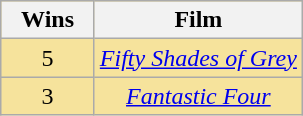<table class="wikitable" rowspan=2 style="text-align: center; background: #f6e39c">
<tr>
<th scope="col" width="55">Wins</th>
<th scope="col" align="center">Film</th>
</tr>
<tr>
<td>5</td>
<td><em><a href='#'>Fifty Shades of Grey</a></em></td>
</tr>
<tr>
<td>3</td>
<td><em><a href='#'>Fantastic Four</a></em></td>
</tr>
</table>
